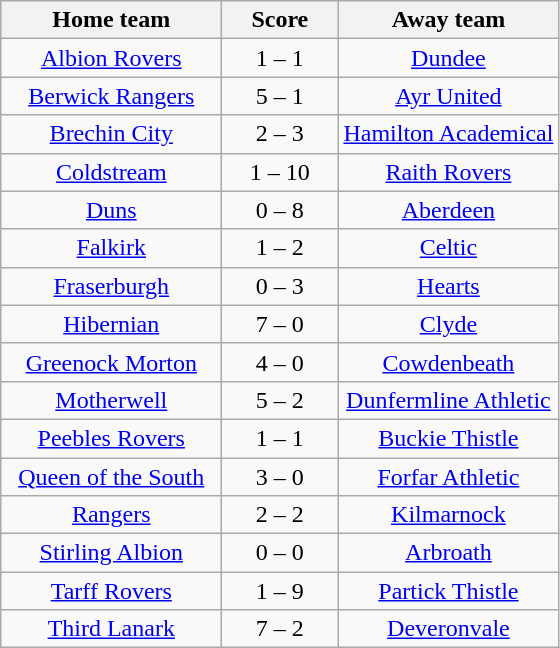<table class="wikitable" style="text-align: center">
<tr>
<th width=140>Home team</th>
<th width=70>Score</th>
<th width=140>Away team</th>
</tr>
<tr>
<td><a href='#'>Albion Rovers</a></td>
<td>1 – 1</td>
<td><a href='#'>Dundee</a></td>
</tr>
<tr>
<td><a href='#'>Berwick Rangers</a></td>
<td>5 – 1</td>
<td><a href='#'>Ayr United</a></td>
</tr>
<tr>
<td><a href='#'>Brechin City</a></td>
<td>2 – 3</td>
<td><a href='#'>Hamilton Academical</a></td>
</tr>
<tr>
<td><a href='#'>Coldstream</a></td>
<td>1 – 10</td>
<td><a href='#'>Raith Rovers</a></td>
</tr>
<tr>
<td><a href='#'>Duns</a></td>
<td>0 – 8</td>
<td><a href='#'>Aberdeen</a></td>
</tr>
<tr>
<td><a href='#'>Falkirk</a></td>
<td>1 – 2</td>
<td><a href='#'>Celtic</a></td>
</tr>
<tr>
<td><a href='#'>Fraserburgh</a></td>
<td>0 – 3</td>
<td><a href='#'>Hearts</a></td>
</tr>
<tr>
<td><a href='#'>Hibernian</a></td>
<td>7 – 0</td>
<td><a href='#'>Clyde</a></td>
</tr>
<tr>
<td><a href='#'>Greenock Morton</a></td>
<td>4 – 0</td>
<td><a href='#'>Cowdenbeath</a></td>
</tr>
<tr>
<td><a href='#'>Motherwell</a></td>
<td>5 – 2</td>
<td><a href='#'>Dunfermline Athletic</a></td>
</tr>
<tr>
<td><a href='#'>Peebles Rovers</a></td>
<td>1 – 1</td>
<td><a href='#'>Buckie Thistle</a></td>
</tr>
<tr>
<td><a href='#'>Queen of the South</a></td>
<td>3 – 0</td>
<td><a href='#'>Forfar Athletic</a></td>
</tr>
<tr>
<td><a href='#'>Rangers</a></td>
<td>2 – 2</td>
<td><a href='#'>Kilmarnock</a></td>
</tr>
<tr>
<td><a href='#'>Stirling Albion</a></td>
<td>0 – 0</td>
<td><a href='#'>Arbroath</a></td>
</tr>
<tr>
<td><a href='#'>Tarff Rovers</a></td>
<td>1 – 9</td>
<td><a href='#'>Partick Thistle</a></td>
</tr>
<tr>
<td><a href='#'>Third Lanark</a></td>
<td>7 – 2</td>
<td><a href='#'>Deveronvale</a></td>
</tr>
</table>
